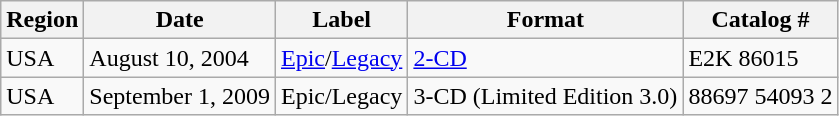<table class="wikitable">
<tr>
<th>Region</th>
<th>Date</th>
<th>Label</th>
<th>Format</th>
<th>Catalog #</th>
</tr>
<tr>
<td>USA</td>
<td>August 10, 2004</td>
<td><a href='#'>Epic</a>/<a href='#'>Legacy</a></td>
<td><a href='#'>2-CD</a></td>
<td>E2K 86015</td>
</tr>
<tr>
<td>USA</td>
<td>September 1, 2009</td>
<td>Epic/Legacy</td>
<td>3-CD (Limited Edition 3.0)</td>
<td>88697 54093 2</td>
</tr>
</table>
